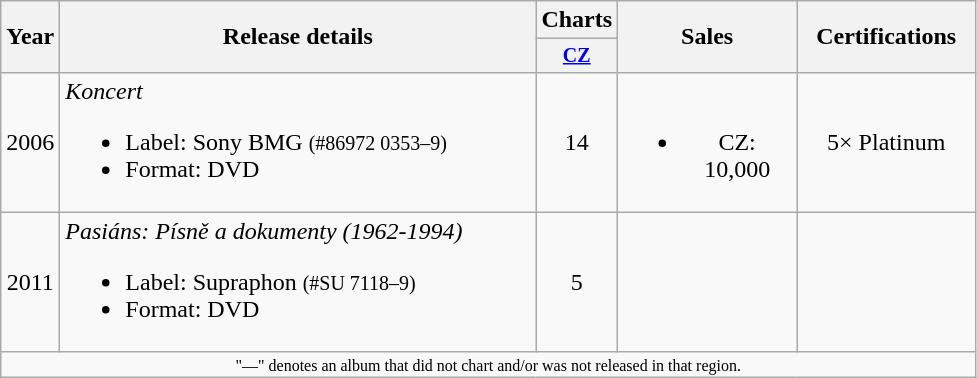<table class="wikitable" style="text-align:center;">
<tr>
<th rowspan="2" width="1">Year</th>
<th rowspan="2" width="310">Release details</th>
<th colspan="1" width="43">Charts</th>
<th rowspan="2" width="112">Sales</th>
<th rowspan="2" width="112">Certifications</th>
</tr>
<tr style="font-size:smaller;">
<th colspan="1" width="43"><a href='#'>CZ</a></th>
</tr>
<tr>
<td>2006</td>
<td align="left"><em>Koncert</em><br><ul><li>Label: Sony BMG <small>(#86972 0353–9)</small></li><li>Format: DVD</li></ul></td>
<td>14</td>
<td><br><ul><li>CZ: 10,000</li></ul></td>
<td>5× Platinum</td>
</tr>
<tr>
<td>2011</td>
<td align="left"><em>Pasiáns: Písně a dokumenty (1962-1994)</em><br><ul><li>Label: Supraphon <small>(#SU 7118–9)</small></li><li>Format: DVD</li></ul></td>
<td>5</td>
<td></td>
<td></td>
</tr>
<tr>
<td colspan="5" style="font-size: 8pt">"—" denotes an album that did not chart and/or was not released in that region.</td>
</tr>
</table>
